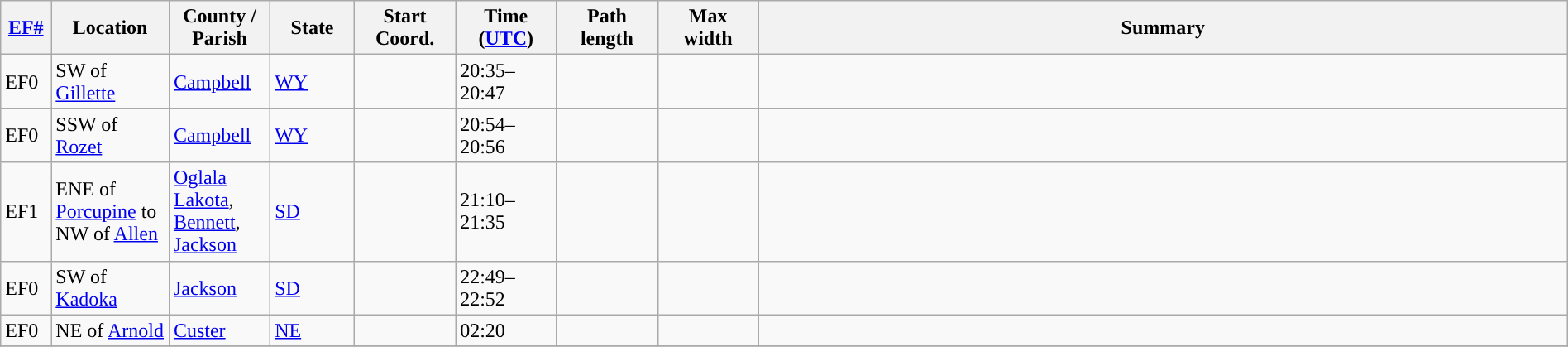<table class="wikitable sortable" style="width:100%;">
<tr>
<th scope="col"  style="width:3%; text-align:center;"><a href='#'>EF#</a></th>
<th scope="col"  style="width:7%; text-align:center;" class="unsortable">Location</th>
<th scope="col"  style="width:6%; text-align:center;" class="unsortable">County / Parish</th>
<th scope="col"  style="width:5%; text-align:center;">State</th>
<th scope="col"  style="width:6%; text-align:center;">Start Coord.</th>
<th scope="col"  style="width:6%; text-align:center;">Time (<a href='#'>UTC</a>)</th>
<th scope="col"  style="width:6%; text-align:center;">Path length</th>
<th scope="col"  style="width:6%; text-align:center;">Max width</th>
<th scope="col" class="unsortable" style="width:48%; text-align:center;">Summary</th>
</tr>
<tr>
<td>EF0</td>
<td>SW of <a href='#'>Gillette</a></td>
<td><a href='#'>Campbell</a></td>
<td><a href='#'>WY</a></td>
<td></td>
<td>20:35–20:47</td>
<td></td>
<td></td>
<td></td>
</tr>
<tr>
<td>EF0</td>
<td>SSW of <a href='#'>Rozet</a></td>
<td><a href='#'>Campbell</a></td>
<td><a href='#'>WY</a></td>
<td></td>
<td>20:54–20:56</td>
<td></td>
<td></td>
<td></td>
</tr>
<tr>
<td>EF1</td>
<td>ENE of <a href='#'>Porcupine</a> to NW of <a href='#'>Allen</a></td>
<td><a href='#'>Oglala Lakota</a>, <a href='#'>Bennett</a>, <a href='#'>Jackson</a></td>
<td><a href='#'>SD</a></td>
<td></td>
<td>21:10–21:35</td>
<td></td>
<td></td>
<td></td>
</tr>
<tr>
<td>EF0</td>
<td>SW of <a href='#'>Kadoka</a></td>
<td><a href='#'>Jackson</a></td>
<td><a href='#'>SD</a></td>
<td></td>
<td>22:49–22:52</td>
<td></td>
<td></td>
<td></td>
</tr>
<tr>
<td>EF0</td>
<td>NE of <a href='#'>Arnold</a></td>
<td><a href='#'>Custer</a></td>
<td><a href='#'>NE</a></td>
<td></td>
<td>02:20</td>
<td></td>
<td></td>
<td></td>
</tr>
<tr>
</tr>
</table>
